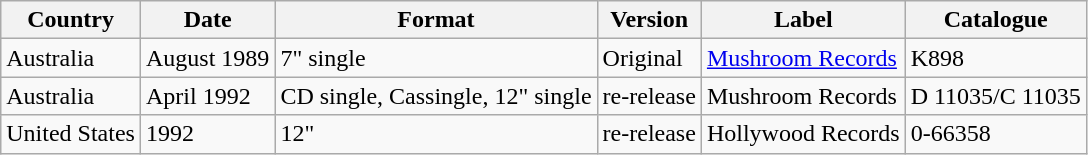<table class="wikitable">
<tr>
<th>Country</th>
<th>Date</th>
<th>Format</th>
<th>Version</th>
<th>Label</th>
<th>Catalogue</th>
</tr>
<tr>
<td>Australia</td>
<td>August 1989</td>
<td>7" single</td>
<td>Original</td>
<td><a href='#'>Mushroom Records</a></td>
<td>K898</td>
</tr>
<tr>
<td>Australia</td>
<td>April 1992</td>
<td>CD single, Cassingle, 12" single</td>
<td>re-release</td>
<td>Mushroom Records</td>
<td>D 11035/C 11035</td>
</tr>
<tr>
<td>United States</td>
<td>1992</td>
<td>12"</td>
<td>re-release</td>
<td>Hollywood Records</td>
<td>0-66358</td>
</tr>
</table>
